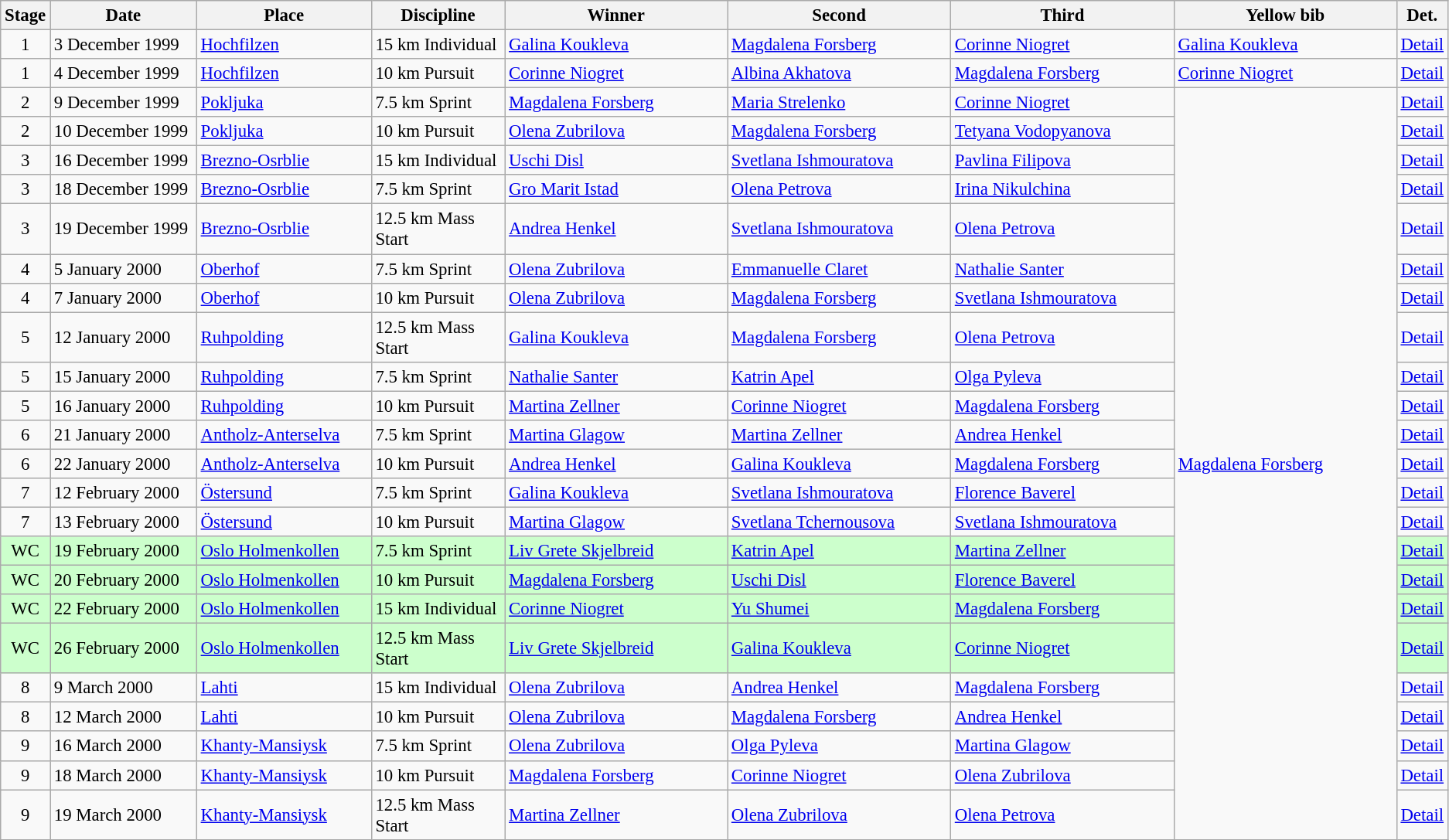<table class="wikitable" style="font-size:95%;">
<tr>
<th width="10">Stage</th>
<th width="122">Date</th>
<th width="146">Place</th>
<th width="110">Discipline</th>
<th width="190">Winner</th>
<th width="190">Second</th>
<th width="190">Third</th>
<th width="190">Yellow bib <br> </th>
<th width="8">Det.</th>
</tr>
<tr>
<td align=center>1</td>
<td>3 December 1999</td>
<td> <a href='#'>Hochfilzen</a></td>
<td>15 km Individual</td>
<td> <a href='#'>Galina Koukleva</a></td>
<td> <a href='#'>Magdalena Forsberg</a></td>
<td> <a href='#'>Corinne Niogret</a></td>
<td> <a href='#'>Galina Koukleva</a></td>
<td><a href='#'>Detail</a></td>
</tr>
<tr>
<td align=center>1</td>
<td>4 December 1999</td>
<td> <a href='#'>Hochfilzen</a></td>
<td>10 km Pursuit</td>
<td> <a href='#'>Corinne Niogret</a></td>
<td> <a href='#'>Albina Akhatova</a></td>
<td> <a href='#'>Magdalena Forsberg</a></td>
<td> <a href='#'>Corinne Niogret</a></td>
<td><a href='#'>Detail</a></td>
</tr>
<tr>
<td align=center>2</td>
<td>9 December 1999</td>
<td> <a href='#'>Pokljuka</a></td>
<td>7.5 km Sprint</td>
<td> <a href='#'>Magdalena Forsberg</a></td>
<td> <a href='#'>Maria Strelenko</a></td>
<td> <a href='#'>Corinne Niogret</a></td>
<td rowspan="23"> <a href='#'>Magdalena Forsberg</a></td>
<td><a href='#'>Detail</a></td>
</tr>
<tr>
<td align=center>2</td>
<td>10 December 1999</td>
<td> <a href='#'>Pokljuka</a></td>
<td>10 km Pursuit</td>
<td> <a href='#'>Olena Zubrilova</a></td>
<td> <a href='#'>Magdalena Forsberg</a></td>
<td> <a href='#'>Tetyana Vodopyanova</a></td>
<td><a href='#'>Detail</a></td>
</tr>
<tr>
<td align=center>3</td>
<td>16 December 1999</td>
<td> <a href='#'>Brezno-Osrblie</a></td>
<td>15 km Individual</td>
<td> <a href='#'>Uschi Disl</a></td>
<td> <a href='#'>Svetlana Ishmouratova</a></td>
<td> <a href='#'>Pavlina Filipova</a></td>
<td><a href='#'>Detail</a></td>
</tr>
<tr>
<td align=center>3</td>
<td>18 December 1999</td>
<td> <a href='#'>Brezno-Osrblie</a></td>
<td>7.5 km Sprint</td>
<td> <a href='#'>Gro Marit Istad</a></td>
<td> <a href='#'>Olena Petrova</a></td>
<td> <a href='#'>Irina Nikulchina</a></td>
<td><a href='#'>Detail</a></td>
</tr>
<tr>
<td align=center>3</td>
<td>19 December 1999</td>
<td> <a href='#'>Brezno-Osrblie</a></td>
<td>12.5 km Mass Start</td>
<td> <a href='#'>Andrea Henkel</a></td>
<td> <a href='#'>Svetlana Ishmouratova</a></td>
<td> <a href='#'>Olena Petrova</a></td>
<td><a href='#'>Detail</a></td>
</tr>
<tr>
<td align=center>4</td>
<td>5 January 2000</td>
<td> <a href='#'>Oberhof</a></td>
<td>7.5 km Sprint</td>
<td> <a href='#'>Olena Zubrilova</a></td>
<td> <a href='#'>Emmanuelle Claret</a></td>
<td> <a href='#'>Nathalie Santer</a></td>
<td><a href='#'>Detail</a></td>
</tr>
<tr>
<td align=center>4</td>
<td>7 January 2000</td>
<td> <a href='#'>Oberhof</a></td>
<td>10 km Pursuit</td>
<td> <a href='#'>Olena Zubrilova</a></td>
<td> <a href='#'>Magdalena Forsberg</a></td>
<td> <a href='#'>Svetlana Ishmouratova</a></td>
<td><a href='#'>Detail</a></td>
</tr>
<tr>
<td align=center>5</td>
<td>12 January 2000</td>
<td> <a href='#'>Ruhpolding</a></td>
<td>12.5 km Mass Start</td>
<td> <a href='#'>Galina Koukleva</a></td>
<td> <a href='#'>Magdalena Forsberg</a></td>
<td> <a href='#'>Olena Petrova</a></td>
<td><a href='#'>Detail</a></td>
</tr>
<tr>
<td align=center>5</td>
<td>15 January 2000</td>
<td> <a href='#'>Ruhpolding</a></td>
<td>7.5 km Sprint</td>
<td> <a href='#'>Nathalie Santer</a></td>
<td> <a href='#'>Katrin Apel</a></td>
<td> <a href='#'>Olga Pyleva</a></td>
<td><a href='#'>Detail</a></td>
</tr>
<tr>
<td align=center>5</td>
<td>16 January 2000</td>
<td> <a href='#'>Ruhpolding</a></td>
<td>10 km Pursuit</td>
<td> <a href='#'>Martina Zellner</a></td>
<td> <a href='#'>Corinne Niogret</a></td>
<td> <a href='#'>Magdalena Forsberg</a></td>
<td><a href='#'>Detail</a></td>
</tr>
<tr>
<td align=center>6</td>
<td>21 January 2000</td>
<td> <a href='#'>Antholz-Anterselva</a></td>
<td>7.5 km Sprint</td>
<td> <a href='#'>Martina Glagow</a></td>
<td> <a href='#'>Martina Zellner</a></td>
<td> <a href='#'>Andrea Henkel</a></td>
<td><a href='#'>Detail</a></td>
</tr>
<tr>
<td align=center>6</td>
<td>22 January 2000</td>
<td> <a href='#'>Antholz-Anterselva</a></td>
<td>10 km Pursuit</td>
<td> <a href='#'>Andrea Henkel</a></td>
<td> <a href='#'>Galina Koukleva</a></td>
<td> <a href='#'>Magdalena Forsberg</a></td>
<td><a href='#'>Detail</a></td>
</tr>
<tr>
<td align=center>7</td>
<td>12 February 2000</td>
<td> <a href='#'>Östersund</a></td>
<td>7.5 km Sprint</td>
<td> <a href='#'>Galina Koukleva</a></td>
<td> <a href='#'>Svetlana Ishmouratova</a></td>
<td> <a href='#'>Florence Baverel</a></td>
<td><a href='#'>Detail</a></td>
</tr>
<tr>
<td align=center>7</td>
<td>13 February 2000</td>
<td> <a href='#'>Östersund</a></td>
<td>10 km Pursuit</td>
<td> <a href='#'>Martina Glagow</a></td>
<td> <a href='#'>Svetlana Tchernousova</a></td>
<td> <a href='#'>Svetlana Ishmouratova</a></td>
<td><a href='#'>Detail</a></td>
</tr>
<tr style="background:#CCFFCC">
<td align=center>WC</td>
<td>19 February 2000</td>
<td> <a href='#'>Oslo Holmenkollen</a></td>
<td>7.5 km Sprint</td>
<td> <a href='#'>Liv Grete Skjelbreid</a></td>
<td> <a href='#'>Katrin Apel</a></td>
<td> <a href='#'>Martina Zellner</a></td>
<td><a href='#'>Detail</a></td>
</tr>
<tr style="background:#CCFFCC">
<td align=center>WC</td>
<td>20 February 2000</td>
<td> <a href='#'>Oslo Holmenkollen</a></td>
<td>10 km Pursuit</td>
<td> <a href='#'>Magdalena Forsberg</a></td>
<td> <a href='#'>Uschi Disl</a></td>
<td> <a href='#'>Florence Baverel</a></td>
<td><a href='#'>Detail</a></td>
</tr>
<tr style="background:#CCFFCC">
<td align=center>WC</td>
<td>22 February 2000</td>
<td> <a href='#'>Oslo Holmenkollen</a></td>
<td>15 km Individual</td>
<td> <a href='#'>Corinne Niogret</a></td>
<td> <a href='#'>Yu Shumei</a></td>
<td> <a href='#'>Magdalena Forsberg</a></td>
<td><a href='#'>Detail</a></td>
</tr>
<tr style="background:#CCFFCC">
<td align=center>WC</td>
<td>26 February 2000</td>
<td> <a href='#'>Oslo Holmenkollen</a></td>
<td>12.5 km Mass Start</td>
<td> <a href='#'>Liv Grete Skjelbreid</a></td>
<td> <a href='#'>Galina Koukleva</a></td>
<td> <a href='#'>Corinne Niogret</a></td>
<td><a href='#'>Detail</a></td>
</tr>
<tr>
<td align=center>8</td>
<td>9 March 2000</td>
<td> <a href='#'>Lahti</a></td>
<td>15 km Individual</td>
<td> <a href='#'>Olena Zubrilova</a></td>
<td> <a href='#'>Andrea Henkel</a></td>
<td> <a href='#'>Magdalena Forsberg</a></td>
<td><a href='#'>Detail</a></td>
</tr>
<tr>
<td align=center>8</td>
<td>12 March 2000</td>
<td> <a href='#'>Lahti</a></td>
<td>10 km Pursuit</td>
<td> <a href='#'>Olena Zubrilova</a></td>
<td> <a href='#'>Magdalena Forsberg</a></td>
<td> <a href='#'>Andrea Henkel</a></td>
<td><a href='#'>Detail</a></td>
</tr>
<tr>
<td align=center>9</td>
<td>16 March 2000</td>
<td> <a href='#'>Khanty-Mansiysk</a></td>
<td>7.5 km Sprint</td>
<td> <a href='#'>Olena Zubrilova</a></td>
<td> <a href='#'>Olga Pyleva</a></td>
<td> <a href='#'>Martina Glagow</a></td>
<td><a href='#'>Detail</a></td>
</tr>
<tr>
<td align=center>9</td>
<td>18 March 2000</td>
<td> <a href='#'>Khanty-Mansiysk</a></td>
<td>10 km Pursuit</td>
<td> <a href='#'>Magdalena Forsberg</a></td>
<td> <a href='#'>Corinne Niogret</a></td>
<td> <a href='#'>Olena Zubrilova</a></td>
<td><a href='#'>Detail</a></td>
</tr>
<tr>
<td align=center>9</td>
<td>19 March 2000</td>
<td> <a href='#'>Khanty-Mansiysk</a></td>
<td>12.5 km Mass Start</td>
<td> <a href='#'>Martina Zellner</a></td>
<td> <a href='#'>Olena Zubrilova</a></td>
<td> <a href='#'>Olena Petrova</a></td>
<td><a href='#'>Detail</a></td>
</tr>
</table>
